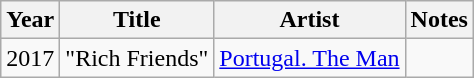<table class="wikitable">
<tr>
<th>Year</th>
<th>Title</th>
<th>Artist</th>
<th>Notes</th>
</tr>
<tr>
<td>2017</td>
<td>"Rich Friends"</td>
<td><a href='#'>Portugal. The Man</a></td>
<td></td>
</tr>
</table>
